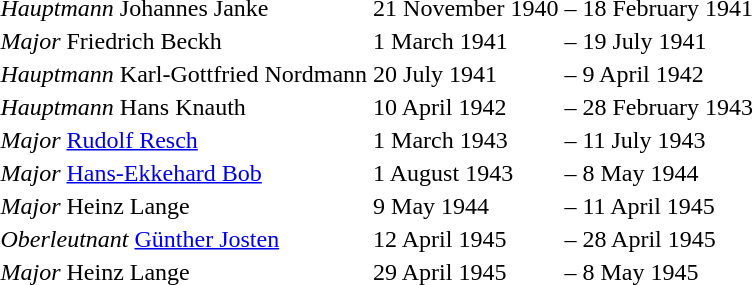<table>
<tr>
<td><em>Hauptmann</em> Johannes Janke</td>
<td>21 November 1940</td>
<td>–</td>
<td>18 February 1941</td>
</tr>
<tr>
<td><em>Major</em> Friedrich Beckh</td>
<td>1 March 1941</td>
<td>–</td>
<td>19 July 1941</td>
</tr>
<tr>
<td><em>Hauptmann</em> Karl-Gottfried Nordmann</td>
<td>20 July 1941</td>
<td>–</td>
<td>9 April 1942</td>
</tr>
<tr>
<td><em>Hauptmann</em> Hans Knauth</td>
<td>10 April 1942</td>
<td>–</td>
<td>28 February 1943</td>
</tr>
<tr>
<td><em>Major</em> <a href='#'>Rudolf Resch</a></td>
<td>1 March 1943</td>
<td>–</td>
<td>11 July 1943</td>
</tr>
<tr>
<td><em>Major</em> <a href='#'>Hans-Ekkehard Bob</a></td>
<td>1 August 1943</td>
<td>–</td>
<td>8 May 1944</td>
</tr>
<tr>
<td><em>Major</em> Heinz Lange</td>
<td>9 May 1944</td>
<td>–</td>
<td>11 April 1945</td>
</tr>
<tr>
<td><em>Oberleutnant</em> <a href='#'>Günther Josten</a></td>
<td>12 April 1945</td>
<td>–</td>
<td>28 April 1945</td>
</tr>
<tr>
<td><em>Major</em> Heinz Lange</td>
<td>29 April 1945</td>
<td>–</td>
<td>8 May 1945</td>
</tr>
</table>
